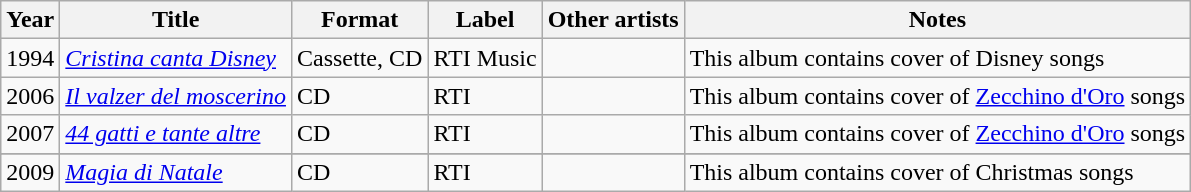<table class=wikitable>
<tr>
<th>Year</th>
<th>Title</th>
<th>Format</th>
<th>Label</th>
<th>Other artists</th>
<th>Notes</th>
</tr>
<tr>
<td>1994</td>
<td><em><a href='#'>Cristina canta Disney</a></em></td>
<td>Cassette, CD</td>
<td>RTI Music</td>
<td></td>
<td>This album contains cover of Disney songs</td>
</tr>
<tr>
<td>2006</td>
<td><em><a href='#'>Il valzer del moscerino</a></em></td>
<td>CD</td>
<td>RTI</td>
<td></td>
<td>This album contains cover of <a href='#'>Zecchino d'Oro</a> songs</td>
</tr>
<tr>
<td>2007</td>
<td><em><a href='#'>44 gatti e tante altre</a></em></td>
<td>CD</td>
<td>RTI</td>
<td></td>
<td>This album contains cover of <a href='#'>Zecchino d'Oro</a> songs</td>
</tr>
<tr>
</tr>
<tr>
<td>2009</td>
<td><em><a href='#'>Magia di Natale</a></em></td>
<td>CD</td>
<td>RTI</td>
<td></td>
<td>This album contains cover of Christmas songs</td>
</tr>
</table>
